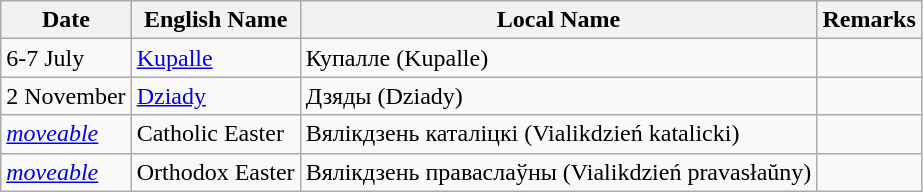<table class="wikitable">
<tr>
<th>Date</th>
<th>English Name</th>
<th>Local Name</th>
<th>Remarks</th>
</tr>
<tr>
<td>6-7 July</td>
<td><a href='#'>Kupalle</a></td>
<td>Купалле (Kupalle)</td>
<td></td>
</tr>
<tr>
<td>2 November</td>
<td><a href='#'>Dziady</a></td>
<td>Дзяды (Dziady)</td>
<td></td>
</tr>
<tr>
<td><em><a href='#'>moveable</a></em></td>
<td>Catholic Easter</td>
<td>Вялiкдзень каталiцкi (Vialikdzień katalicki)</td>
<td></td>
</tr>
<tr>
<td><em><a href='#'>moveable</a></em></td>
<td>Orthodox Easter</td>
<td>Вялiкдзень праваслаўны (Vialikdzień pravasłaŭny)</td>
</tr>
</table>
